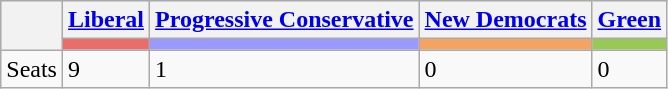<table class="wikitable">
<tr style="background-color:#E9E9E9" |>
<th rowspan="2"></th>
<th><a href='#'>Liberal</a></th>
<th><a href='#'>Progressive Conservative</a></th>
<th><a href='#'>New Democrats</a></th>
<th><a href='#'>Green</a></th>
</tr>
<tr>
<th style="background-color:#EA6D6A;"></th>
<th style="background-color:#9999FF;"></th>
<th style="background-color:#F4A460;"></th>
<th style="background-color:#99C955;"></th>
</tr>
<tr>
<td>Seats</td>
<td>9</td>
<td>1</td>
<td>0</td>
<td>0</td>
</tr>
</table>
